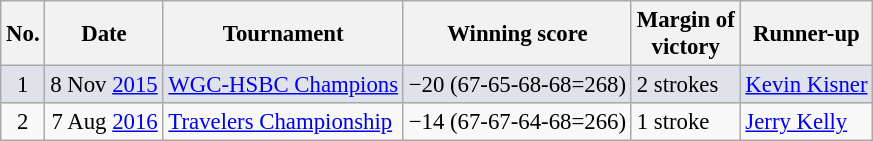<table class="wikitable" style="font-size:95%;">
<tr>
<th>No.</th>
<th>Date</th>
<th>Tournament</th>
<th>Winning score</th>
<th>Margin of<br>victory</th>
<th>Runner-up</th>
</tr>
<tr style="background:#dfe2e9;">
<td align=center>1</td>
<td align=right>8 Nov <a href='#'>2015</a></td>
<td><a href='#'>WGC-HSBC Champions</a></td>
<td>−20 (67-65-68-68=268)</td>
<td>2 strokes</td>
<td> <a href='#'>Kevin Kisner</a></td>
</tr>
<tr>
<td align=center>2</td>
<td align=right>7 Aug <a href='#'>2016</a></td>
<td><a href='#'>Travelers Championship</a></td>
<td>−14 (67-67-64-68=266)</td>
<td>1 stroke</td>
<td> <a href='#'>Jerry Kelly</a></td>
</tr>
</table>
